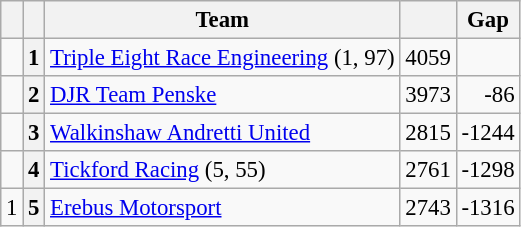<table class="wikitable" style="font-size: 95%;">
<tr>
<th></th>
<th></th>
<th>Team</th>
<th></th>
<th>Gap</th>
</tr>
<tr>
<td align="left"></td>
<th>1</th>
<td><a href='#'>Triple Eight Race Engineering</a> (1, 97)</td>
<td align="right">4059</td>
<td align="right"></td>
</tr>
<tr>
<td align="left"></td>
<th>2</th>
<td><a href='#'>DJR Team Penske</a></td>
<td align="right">3973</td>
<td align="right">-86</td>
</tr>
<tr>
<td align="left"></td>
<th>3</th>
<td><a href='#'>Walkinshaw Andretti United</a></td>
<td align="right">2815</td>
<td align="right">-1244</td>
</tr>
<tr>
<td align="left"></td>
<th>4</th>
<td><a href='#'>Tickford Racing</a> (5, 55)</td>
<td align="right">2761</td>
<td align="right">-1298</td>
</tr>
<tr>
<td align="left"> 1</td>
<th>5</th>
<td><a href='#'>Erebus Motorsport</a></td>
<td align="right">2743</td>
<td align="right">-1316</td>
</tr>
</table>
